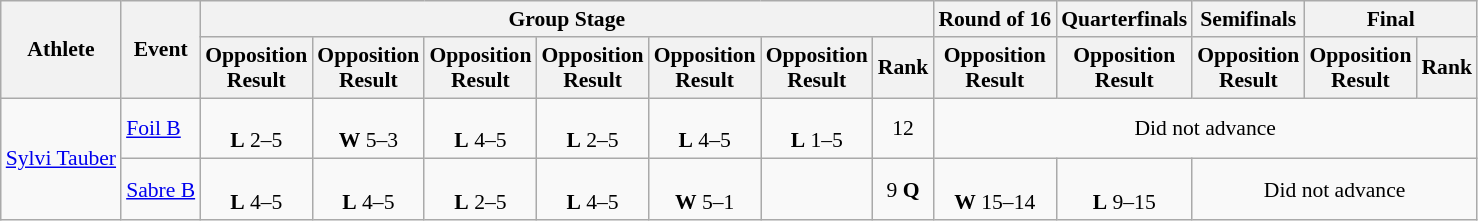<table class=wikitable style="font-size:90%">
<tr>
<th rowspan="2">Athlete</th>
<th rowspan="2">Event</th>
<th colspan="7">Group Stage</th>
<th>Round of 16</th>
<th>Quarterfinals</th>
<th>Semifinals</th>
<th colspan="2">Final</th>
</tr>
<tr>
<th>Opposition<br>Result</th>
<th>Opposition<br>Result</th>
<th>Opposition<br>Result</th>
<th>Opposition<br>Result</th>
<th>Opposition<br>Result</th>
<th>Opposition<br>Result</th>
<th>Rank</th>
<th>Opposition<br>Result</th>
<th>Opposition<br>Result</th>
<th>Opposition<br>Result</th>
<th>Opposition<br>Result</th>
<th>Rank</th>
</tr>
<tr align=center>
<td align=left rowspan=2><a href='#'>Sylvi Tauber</a></td>
<td align=left><a href='#'>Foil B</a></td>
<td><br><strong>L</strong> 2–5</td>
<td><br><strong>W</strong> 5–3</td>
<td><br><strong>L</strong> 4–5</td>
<td><br><strong>L</strong> 2–5</td>
<td><br><strong>L</strong> 4–5</td>
<td><br><strong>L</strong> 1–5</td>
<td>12</td>
<td colspan=5>Did not advance</td>
</tr>
<tr align=center>
<td align=left><a href='#'>Sabre B</a></td>
<td><br><strong>L</strong> 4–5</td>
<td><br><strong>L</strong> 4–5</td>
<td><br><strong>L</strong> 2–5</td>
<td><br><strong>L</strong> 4–5</td>
<td><br><strong>W</strong> 5–1</td>
<td></td>
<td>9 <strong>Q</strong></td>
<td><br><strong>W</strong> 15–14</td>
<td><br><strong>L</strong> 9–15</td>
<td colspan=3>Did not advance</td>
</tr>
</table>
